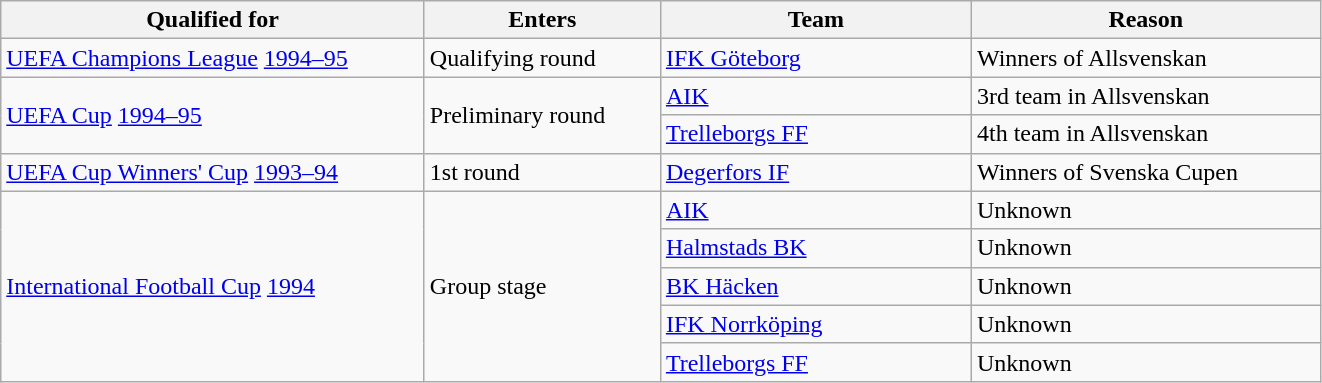<table class="wikitable" style="text-align: left">
<tr>
<th style="width: 275px;">Qualified for</th>
<th style="width: 150px;">Enters</th>
<th style="width: 200px;">Team</th>
<th style="width: 225px;">Reason</th>
</tr>
<tr>
<td><a href='#'>UEFA Champions League</a> <a href='#'>1994–95</a></td>
<td>Qualifying round</td>
<td><a href='#'>IFK Göteborg</a></td>
<td>Winners of Allsvenskan</td>
</tr>
<tr>
<td rowspan=2><a href='#'>UEFA Cup</a> <a href='#'>1994–95</a></td>
<td rowspan=2>Preliminary round</td>
<td><a href='#'>AIK</a></td>
<td>3rd team in Allsvenskan</td>
</tr>
<tr>
<td><a href='#'>Trelleborgs FF</a></td>
<td>4th team in Allsvenskan</td>
</tr>
<tr>
<td><a href='#'>UEFA Cup Winners' Cup</a> <a href='#'>1993–94</a></td>
<td>1st round</td>
<td><a href='#'>Degerfors IF</a></td>
<td>Winners of Svenska Cupen</td>
</tr>
<tr>
<td rowspan=5><a href='#'>International Football Cup</a> <a href='#'>1994</a></td>
<td rowspan=5>Group stage</td>
<td><a href='#'>AIK</a></td>
<td>Unknown</td>
</tr>
<tr>
<td><a href='#'>Halmstads BK</a></td>
<td>Unknown</td>
</tr>
<tr>
<td><a href='#'>BK Häcken</a></td>
<td>Unknown</td>
</tr>
<tr>
<td><a href='#'>IFK Norrköping</a></td>
<td>Unknown</td>
</tr>
<tr>
<td><a href='#'>Trelleborgs FF</a></td>
<td>Unknown</td>
</tr>
</table>
